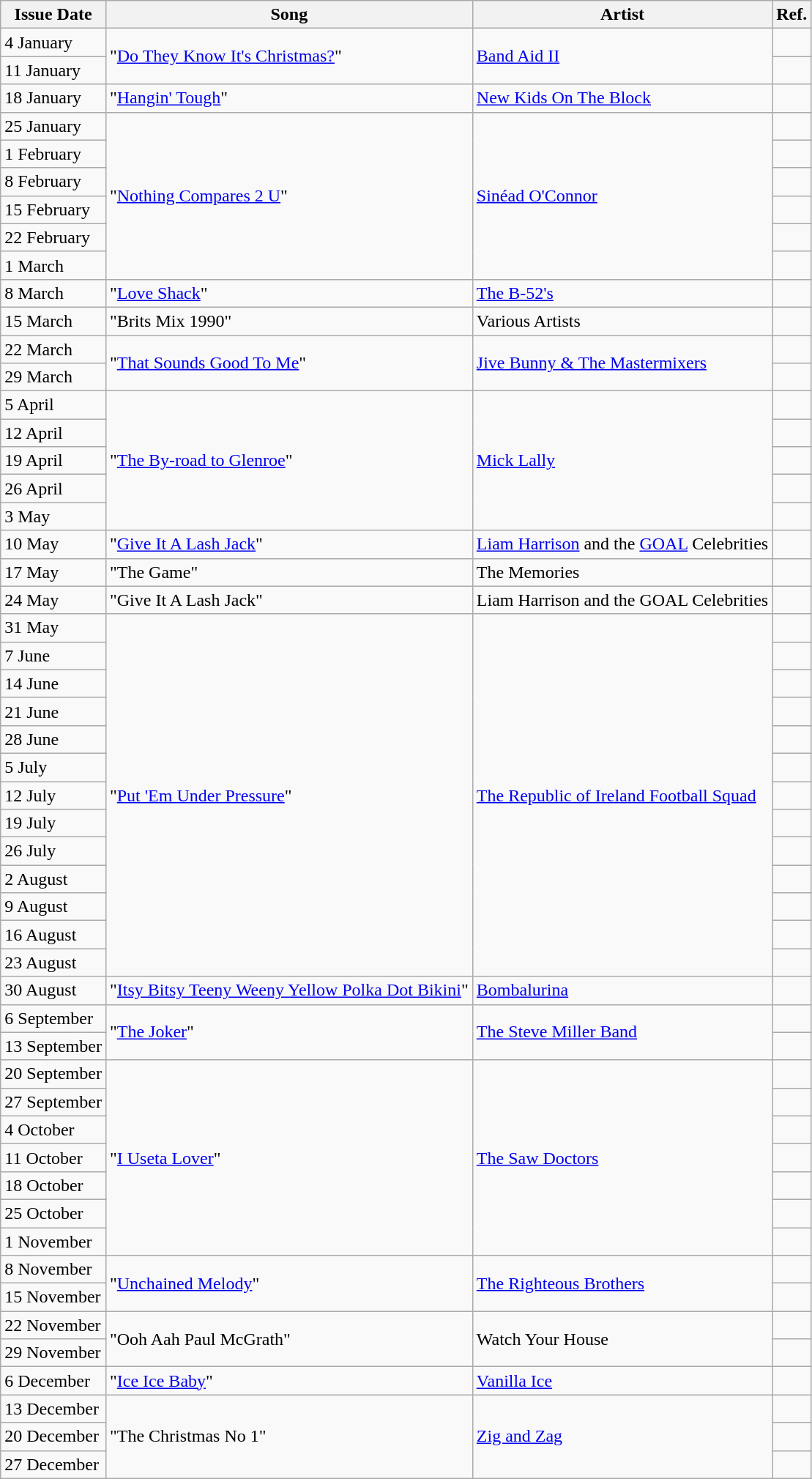<table class="wikitable">
<tr>
<th>Issue Date</th>
<th>Song</th>
<th>Artist</th>
<th>Ref.</th>
</tr>
<tr>
<td>4 January</td>
<td rowspan="2">"<a href='#'>Do They Know It's Christmas?</a>"</td>
<td rowspan="2"><a href='#'>Band Aid II</a></td>
<td></td>
</tr>
<tr>
<td>11 January</td>
<td></td>
</tr>
<tr>
<td>18 January</td>
<td>"<a href='#'>Hangin' Tough</a>"</td>
<td><a href='#'>New Kids On The Block</a></td>
<td></td>
</tr>
<tr>
<td>25 January</td>
<td rowspan="6">"<a href='#'>Nothing Compares 2 U</a>"</td>
<td rowspan="6"><a href='#'>Sinéad O'Connor</a></td>
<td></td>
</tr>
<tr>
<td>1 February</td>
<td></td>
</tr>
<tr>
<td>8 February</td>
<td></td>
</tr>
<tr>
<td>15 February</td>
<td></td>
</tr>
<tr>
<td>22 February</td>
<td></td>
</tr>
<tr>
<td>1 March</td>
<td></td>
</tr>
<tr>
<td>8 March</td>
<td>"<a href='#'>Love Shack</a>"</td>
<td><a href='#'>The B-52's</a></td>
<td></td>
</tr>
<tr>
<td>15 March</td>
<td>"Brits Mix 1990"</td>
<td>Various Artists</td>
<td></td>
</tr>
<tr>
<td>22 March</td>
<td rowspan="2">"<a href='#'>That Sounds Good To Me</a>"</td>
<td rowspan="2"><a href='#'>Jive Bunny & The Mastermixers</a></td>
<td></td>
</tr>
<tr>
<td>29 March</td>
<td></td>
</tr>
<tr>
<td>5 April</td>
<td rowspan="5">"<a href='#'>The By-road to Glenroe</a>"</td>
<td rowspan="5"><a href='#'>Mick Lally</a></td>
<td></td>
</tr>
<tr>
<td>12 April</td>
<td></td>
</tr>
<tr>
<td>19 April</td>
<td></td>
</tr>
<tr>
<td>26 April</td>
<td></td>
</tr>
<tr>
<td>3 May</td>
<td></td>
</tr>
<tr>
<td>10 May</td>
<td>"<a href='#'>Give It A Lash Jack</a>"</td>
<td><a href='#'>Liam Harrison</a> and the <a href='#'>GOAL</a> Celebrities</td>
<td></td>
</tr>
<tr>
<td>17 May</td>
<td>"The Game"</td>
<td>The Memories</td>
<td></td>
</tr>
<tr>
<td>24 May</td>
<td>"Give It A Lash Jack"</td>
<td>Liam Harrison and the GOAL Celebrities</td>
<td></td>
</tr>
<tr>
<td>31 May</td>
<td rowspan="13">"<a href='#'>Put 'Em Under Pressure</a>"</td>
<td rowspan="13"><a href='#'>The Republic of Ireland Football Squad</a></td>
<td></td>
</tr>
<tr>
<td>7 June</td>
<td></td>
</tr>
<tr>
<td>14 June</td>
<td></td>
</tr>
<tr>
<td>21 June</td>
<td></td>
</tr>
<tr>
<td>28 June</td>
<td></td>
</tr>
<tr>
<td>5 July</td>
<td></td>
</tr>
<tr>
<td>12 July</td>
<td></td>
</tr>
<tr>
<td>19 July</td>
<td></td>
</tr>
<tr>
<td>26 July</td>
<td></td>
</tr>
<tr>
<td>2 August</td>
<td></td>
</tr>
<tr>
<td>9 August</td>
<td></td>
</tr>
<tr>
<td>16 August</td>
<td></td>
</tr>
<tr>
<td>23 August</td>
<td></td>
</tr>
<tr>
<td>30 August</td>
<td>"<a href='#'>Itsy Bitsy Teeny Weeny Yellow Polka Dot Bikini</a>"</td>
<td><a href='#'>Bombalurina</a></td>
<td></td>
</tr>
<tr>
<td>6 September</td>
<td rowspan="2">"<a href='#'>The Joker</a>"</td>
<td rowspan="2"><a href='#'>The Steve Miller Band</a></td>
<td></td>
</tr>
<tr>
<td>13 September</td>
<td></td>
</tr>
<tr>
<td>20 September</td>
<td rowspan="7">"<a href='#'>I Useta Lover</a>"</td>
<td rowspan="7"><a href='#'>The Saw Doctors</a></td>
<td></td>
</tr>
<tr>
<td>27 September</td>
<td></td>
</tr>
<tr>
<td>4 October</td>
<td></td>
</tr>
<tr>
<td>11 October</td>
<td></td>
</tr>
<tr>
<td>18 October</td>
<td></td>
</tr>
<tr>
<td>25 October</td>
<td></td>
</tr>
<tr>
<td>1 November</td>
<td></td>
</tr>
<tr>
<td>8 November</td>
<td rowspan="2">"<a href='#'>Unchained Melody</a>"</td>
<td rowspan="2"><a href='#'>The Righteous Brothers</a></td>
<td></td>
</tr>
<tr>
<td>15 November</td>
<td></td>
</tr>
<tr>
<td>22 November</td>
<td rowspan="2">"Ooh Aah Paul McGrath"</td>
<td rowspan="2">Watch Your House</td>
<td></td>
</tr>
<tr>
<td>29 November</td>
<td></td>
</tr>
<tr>
<td>6 December</td>
<td>"<a href='#'>Ice Ice Baby</a>"</td>
<td><a href='#'>Vanilla Ice</a></td>
<td></td>
</tr>
<tr>
<td>13 December</td>
<td rowspan="3">"The Christmas No 1"</td>
<td rowspan="3"><a href='#'>Zig and Zag</a></td>
<td></td>
</tr>
<tr>
<td>20 December</td>
<td></td>
</tr>
<tr>
<td>27 December</td>
<td></td>
</tr>
</table>
